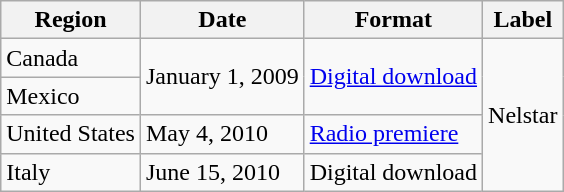<table class=wikitable>
<tr>
<th>Region</th>
<th>Date</th>
<th>Format</th>
<th>Label</th>
</tr>
<tr>
<td>Canada</td>
<td rowspan="2">January 1, 2009</td>
<td rowspan="2"><a href='#'>Digital download</a><br></td>
<td rowspan="4">Nelstar</td>
</tr>
<tr>
<td>Mexico</td>
</tr>
<tr>
<td>United States</td>
<td>May 4, 2010</td>
<td><a href='#'>Radio premiere</a></td>
</tr>
<tr>
<td>Italy</td>
<td>June 15, 2010</td>
<td>Digital download</td>
</tr>
</table>
